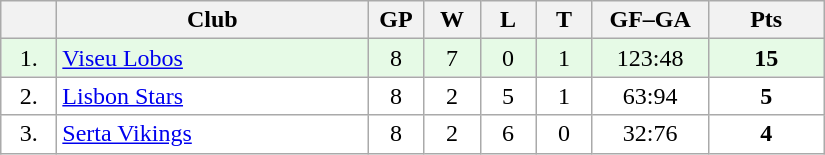<table class="wikitable">
<tr>
<th width="30"></th>
<th width="200">Club</th>
<th width="30">GP</th>
<th width="30">W</th>
<th width="30">L</th>
<th width="30">T</th>
<th width="70">GF–GA</th>
<th width="70">Pts</th>
</tr>
<tr bgcolor="#e6fae6" align="center">
<td>1.</td>
<td align="left"><a href='#'>Viseu Lobos</a></td>
<td>8</td>
<td>7</td>
<td>0</td>
<td>1</td>
<td>123:48</td>
<td><strong>15</strong></td>
</tr>
<tr bgcolor="#FFFFFF" align="center">
<td>2.</td>
<td align="left"><a href='#'>Lisbon Stars</a></td>
<td>8</td>
<td>2</td>
<td>5</td>
<td>1</td>
<td>63:94</td>
<td><strong>5</strong></td>
</tr>
<tr bgcolor="#FFFFFF" align="center">
<td>3.</td>
<td align="left"><a href='#'>Serta Vikings</a></td>
<td>8</td>
<td>2</td>
<td>6</td>
<td>0</td>
<td>32:76</td>
<td><strong>4</strong></td>
</tr>
</table>
